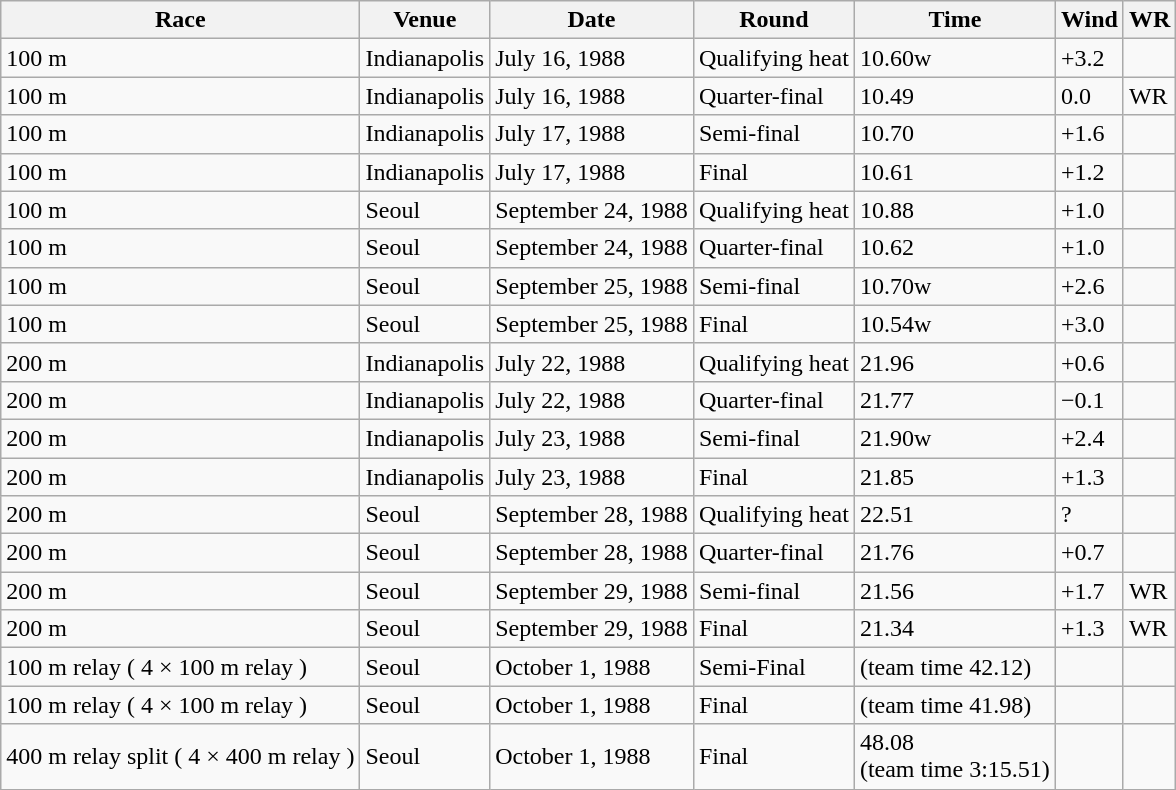<table class="wikitable">
<tr>
<th>Race</th>
<th>Venue</th>
<th>Date</th>
<th>Round</th>
<th>Time</th>
<th>Wind</th>
<th>WR</th>
</tr>
<tr>
<td>100 m</td>
<td>Indianapolis</td>
<td>July 16, 1988</td>
<td>Qualifying heat</td>
<td>10.60w</td>
<td>+3.2</td>
<td></td>
</tr>
<tr>
<td>100 m</td>
<td>Indianapolis</td>
<td>July 16, 1988</td>
<td>Quarter-final</td>
<td>10.49</td>
<td>0.0</td>
<td>WR</td>
</tr>
<tr>
<td>100 m</td>
<td>Indianapolis</td>
<td>July 17, 1988</td>
<td>Semi-final</td>
<td>10.70</td>
<td>+1.6</td>
<td></td>
</tr>
<tr>
<td>100 m</td>
<td>Indianapolis</td>
<td>July 17, 1988</td>
<td>Final</td>
<td>10.61</td>
<td>+1.2</td>
<td></td>
</tr>
<tr>
<td>100 m</td>
<td>Seoul</td>
<td>September 24, 1988</td>
<td>Qualifying heat</td>
<td>10.88</td>
<td>+1.0</td>
<td></td>
</tr>
<tr>
<td>100 m</td>
<td>Seoul</td>
<td>September 24, 1988</td>
<td>Quarter-final</td>
<td>10.62</td>
<td>+1.0</td>
<td></td>
</tr>
<tr>
<td>100 m</td>
<td>Seoul</td>
<td>September 25, 1988</td>
<td>Semi-final</td>
<td>10.70w</td>
<td>+2.6</td>
<td></td>
</tr>
<tr>
<td>100 m</td>
<td>Seoul</td>
<td>September 25, 1988</td>
<td>Final</td>
<td>10.54w</td>
<td>+3.0</td>
<td></td>
</tr>
<tr>
<td>200 m</td>
<td>Indianapolis</td>
<td>July 22, 1988</td>
<td>Qualifying heat</td>
<td>21.96</td>
<td>+0.6</td>
<td></td>
</tr>
<tr>
<td>200 m</td>
<td>Indianapolis</td>
<td>July 22, 1988</td>
<td>Quarter-final</td>
<td>21.77</td>
<td>−0.1</td>
<td></td>
</tr>
<tr>
<td>200 m</td>
<td>Indianapolis</td>
<td>July 23, 1988</td>
<td>Semi-final</td>
<td>21.90w</td>
<td>+2.4</td>
<td></td>
</tr>
<tr>
<td>200 m</td>
<td>Indianapolis</td>
<td>July 23, 1988</td>
<td>Final</td>
<td>21.85</td>
<td>+1.3</td>
<td></td>
</tr>
<tr>
<td>200 m</td>
<td>Seoul</td>
<td>September 28, 1988</td>
<td>Qualifying heat</td>
<td>22.51</td>
<td>?</td>
<td></td>
</tr>
<tr>
<td>200 m</td>
<td>Seoul</td>
<td>September 28, 1988</td>
<td>Quarter-final</td>
<td>21.76</td>
<td>+0.7</td>
<td></td>
</tr>
<tr>
<td>200 m</td>
<td>Seoul</td>
<td>September 29, 1988</td>
<td>Semi-final</td>
<td>21.56</td>
<td>+1.7</td>
<td>WR</td>
</tr>
<tr>
<td>200 m</td>
<td>Seoul</td>
<td>September 29, 1988</td>
<td>Final</td>
<td>21.34</td>
<td>+1.3</td>
<td>WR</td>
</tr>
<tr>
<td>100 m relay ( 4 × 100 m relay )</td>
<td>Seoul</td>
<td>October 1, 1988</td>
<td>Semi-Final</td>
<td>(team time 42.12)</td>
<td></td>
<td></td>
</tr>
<tr>
<td>100 m relay ( 4 × 100 m relay )</td>
<td>Seoul</td>
<td>October 1, 1988</td>
<td>Final</td>
<td>(team time 41.98)</td>
<td></td>
<td></td>
</tr>
<tr>
<td>400 m relay split ( 4 × 400 m relay )</td>
<td>Seoul</td>
<td>October 1, 1988</td>
<td>Final</td>
<td>48.08<br>(team time 3:15.51)</td>
<td></td>
<td></td>
</tr>
</table>
